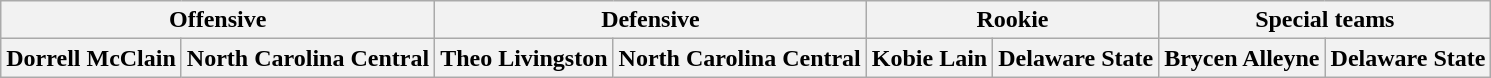<table class="wikitable" border="1">
<tr>
<th colspan="2">Offensive</th>
<th colspan="2">Defensive</th>
<th colspan="2">Rookie</th>
<th colspan="2">Special teams</th>
</tr>
<tr>
<th>Dorrell McClain</th>
<th>North Carolina Central</th>
<th>Theo Livingston</th>
<th>North Carolina Central</th>
<th>Kobie Lain</th>
<th>Delaware State</th>
<th>Brycen Alleyne</th>
<th>Delaware State</th>
</tr>
</table>
